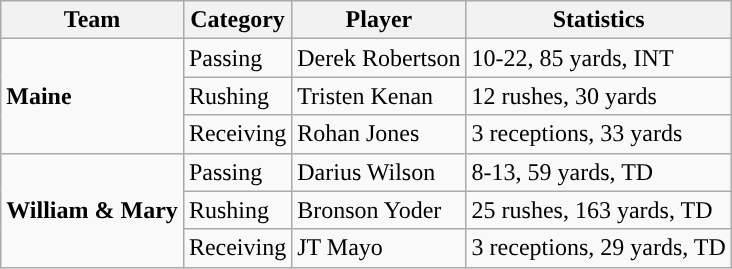<table class="wikitable" style="float: left;">
<tr>
<th>Team</th>
<th>Category</th>
<th>Player</th>
<th>Statistics</th>
</tr>
<tr>
<td rowspan=3><strong>Maine</strong></td>
<td>Passing</td>
<td>Derek Robertson</td>
<td>10-22, 85 yards, INT</td>
</tr>
<tr>
<td>Rushing</td>
<td>Tristen Kenan</td>
<td>12 rushes, 30 yards</td>
</tr>
<tr>
<td>Receiving</td>
<td>Rohan Jones</td>
<td>3 receptions, 33 yards</td>
</tr>
<tr>
<td rowspan=3><strong>William & Mary</strong></td>
<td>Passing</td>
<td>Darius Wilson</td>
<td>8-13, 59 yards, TD</td>
</tr>
<tr>
<td>Rushing</td>
<td>Bronson Yoder</td>
<td>25 rushes, 163 yards, TD</td>
</tr>
<tr>
<td>Receiving</td>
<td>JT Mayo</td>
<td>3 receptions, 29 yards, TD</td>
</tr>
</table>
